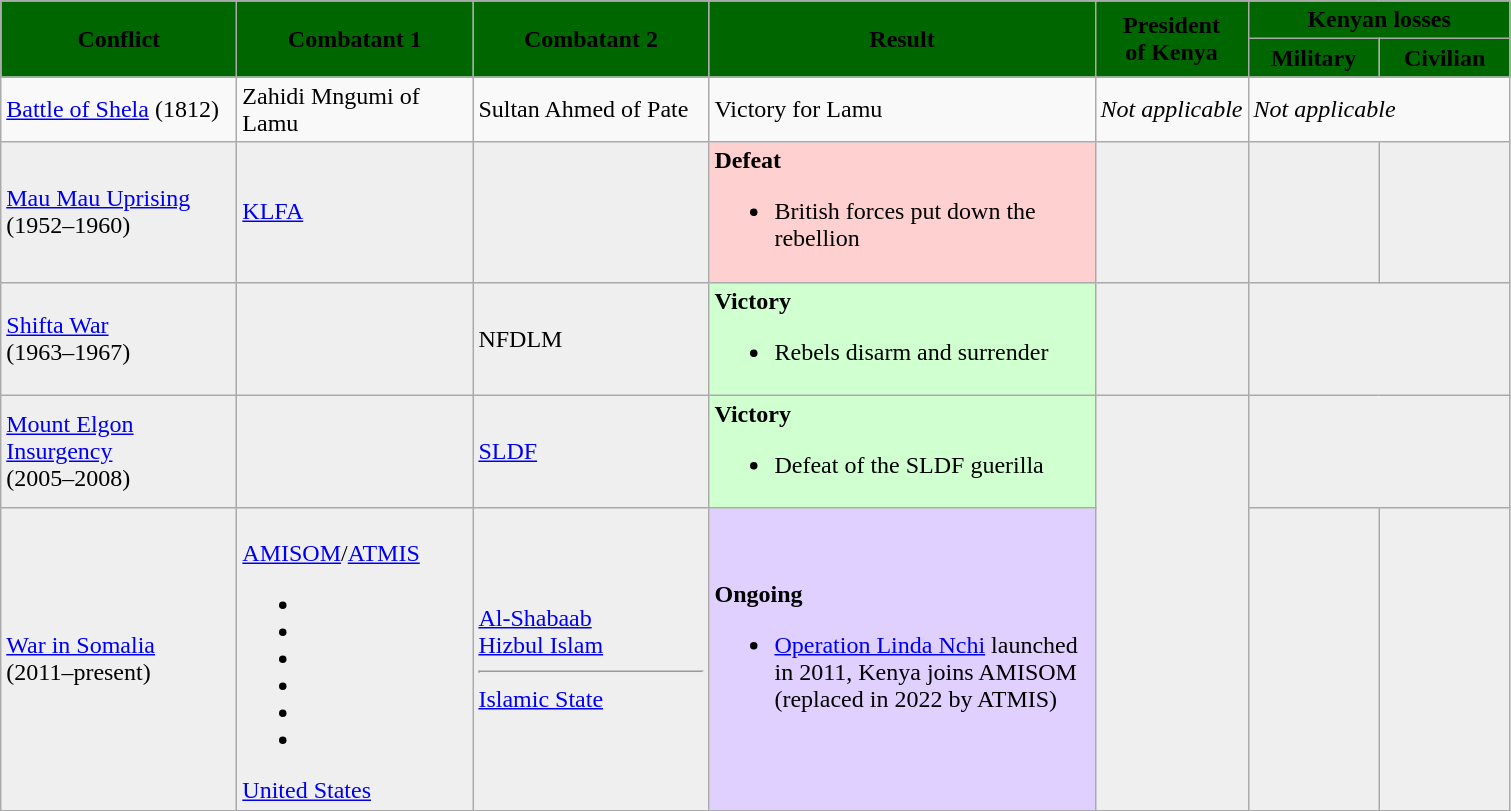<table class="wikitable">
<tr>
<th style="background:#006600" rowspan="2" width="150"><span>Conflict</span></th>
<th style="background:#006600" rowspan="2" width="150"><span>Combatant 1</span></th>
<th style="background:#006600" rowspan="2" width="150"><span>Combatant 2</span></th>
<th style="background:#006600" rowspan="2" width="250"><span>Result</span></th>
<th style="background:#006600" rowspan="2" width=""><span>President <br>of Kenya</span></th>
<th style="background:#006600" colspan="2" width=""><span>Kenyan losses</span></th>
</tr>
<tr>
<th style="background:#006600" width="80px"><span>Military</span></th>
<th style="background:#006600" width="80px"><span>Civilian</span></th>
</tr>
<tr>
<td><a href='#'>Battle of Shela</a> (1812)</td>
<td>Zahidi Mngumi of Lamu</td>
<td>Sultan Ahmed of Pate</td>
<td>Victory for Lamu</td>
<td><em>Not applicable</em></td>
<td colspan="2"><em>Not applicable</em></td>
</tr>
<tr>
<td style="background:#efefef"><a href='#'>Mau Mau Uprising</a><br>(1952–1960)</td>
<td style="background:#efefef"><a href='#'>KLFA</a></td>
<td style="background:#efefef"></td>
<td style="background:#FFD0D0"><strong>Defeat</strong><br><ul><li>British forces put down the rebellion</li></ul></td>
<td style="background:#efefef"></td>
<td style="background:#efefef" colspan=1></td>
<td style="background:#efefef" colspan=1></td>
</tr>
<tr>
<td style="background:#efefef"><a href='#'>Shifta War</a><br>(1963–1967)</td>
<td style="background:#efefef"></td>
<td style="background:#efefef">NFDLM</td>
<td style="background:#D0FFD0"><strong>Victory</strong><br><ul><li>Rebels disarm and surrender</li></ul></td>
<td style="background:#efefef"></td>
<td style="background:#efefef" colspan=2></td>
</tr>
<tr>
<td style="background:#efefef"><a href='#'>Mount Elgon Insurgency</a><br>(2005–2008)</td>
<td style="background:#efefef"></td>
<td style="background:#efefef"><a href='#'>SLDF</a></td>
<td style="background:#D0FFD0"><strong>Victory</strong><br><ul><li>Defeat of the SLDF guerilla</li></ul></td>
<td style="background:#efefef" rowspan=2></td>
<td style="background:#efefef" colspan=2></td>
</tr>
<tr>
<td style="background:#efefef"><a href='#'>War in Somalia</a><br>(2011–present)</td>
<td style="background:#efefef"><br> <a href='#'>AMISOM</a>/<a href='#'>ATMIS</a><br><ul><li></li><li></li><li></li><li></li><li></li><li></li></ul> <a href='#'>United States</a><br></td>
<td style="background:#efefef"> <a href='#'>Al-Shabaab</a><br> <a href='#'>Hizbul Islam</a><hr> <a href='#'>Islamic State</a></td>
<td style="background:#E0D0FF"><strong>Ongoing</strong><br><ul><li><a href='#'>Operation Linda Nchi</a> launched in 2011, Kenya joins AMISOM (replaced in 2022 by ATMIS)</li></ul></td>
<td style="background:#efefef" colspan=1></td>
<td style="background:#efefef" colspan=1></td>
</tr>
</table>
